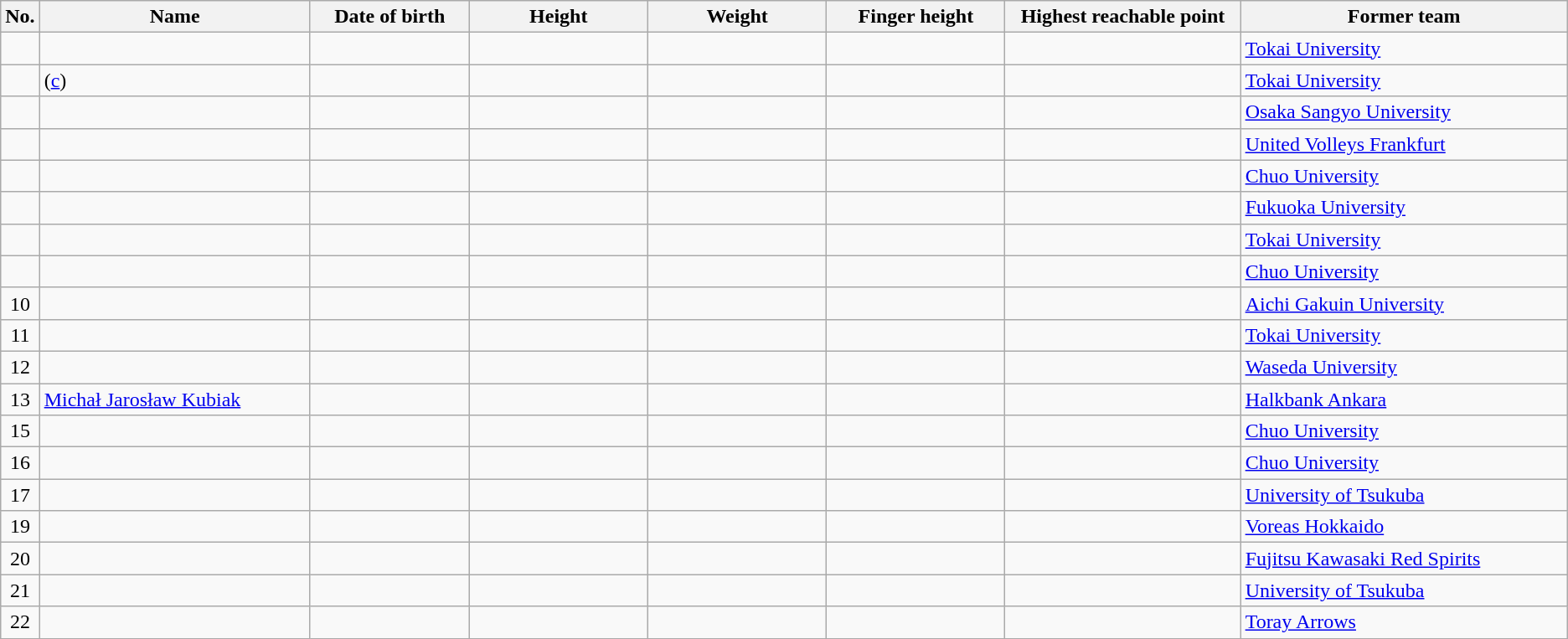<table class="wikitable sortable" style="font-size:100%; text-align:center;">
<tr>
<th>No.</th>
<th style="width:14em">Name</th>
<th style="width:8em">Date of birth</th>
<th style="width:9em">Height</th>
<th style="width:9em">Weight</th>
<th style="width:9em">Finger height</th>
<th style="width:12em">Highest reachable point</th>
<th style="width:17em">Former team</th>
</tr>
<tr>
<td></td>
<td align=left></td>
<td align=right></td>
<td></td>
<td></td>
<td></td>
<td></td>
<td align=left> <a href='#'>Tokai University</a></td>
</tr>
<tr>
<td></td>
<td align=left> (<a href='#'>c</a>)</td>
<td align=right></td>
<td></td>
<td></td>
<td></td>
<td></td>
<td align=left> <a href='#'>Tokai University</a></td>
</tr>
<tr>
<td></td>
<td align=left></td>
<td align=right></td>
<td></td>
<td></td>
<td></td>
<td></td>
<td align=left> <a href='#'>Osaka Sangyo University</a></td>
</tr>
<tr>
<td></td>
<td align=left></td>
<td align=right></td>
<td></td>
<td></td>
<td></td>
<td></td>
<td align=left> <a href='#'>United Volleys Frankfurt</a></td>
</tr>
<tr>
<td></td>
<td align=left></td>
<td align=right></td>
<td></td>
<td></td>
<td></td>
<td></td>
<td align=left> <a href='#'>Chuo University</a></td>
</tr>
<tr>
<td></td>
<td align=left></td>
<td align=right></td>
<td></td>
<td></td>
<td></td>
<td></td>
<td align=left> <a href='#'>Fukuoka University</a></td>
</tr>
<tr>
<td></td>
<td align=left></td>
<td align=right></td>
<td></td>
<td></td>
<td></td>
<td></td>
<td align=left> <a href='#'>Tokai University</a></td>
</tr>
<tr>
<td></td>
<td align=left></td>
<td align=right></td>
<td></td>
<td></td>
<td></td>
<td></td>
<td align=left> <a href='#'>Chuo University</a></td>
</tr>
<tr>
<td>10</td>
<td align=left></td>
<td align=right></td>
<td></td>
<td></td>
<td></td>
<td></td>
<td align=left> <a href='#'>Aichi Gakuin University</a></td>
</tr>
<tr>
<td>11</td>
<td align=left></td>
<td align=right></td>
<td></td>
<td></td>
<td></td>
<td></td>
<td align=left> <a href='#'>Tokai University</a></td>
</tr>
<tr>
<td>12</td>
<td align=left></td>
<td align=right></td>
<td></td>
<td></td>
<td></td>
<td></td>
<td align=left> <a href='#'>Waseda University</a></td>
</tr>
<tr>
<td>13</td>
<td align=left><a href='#'>Michał Jarosław Kubiak</a></td>
<td align=right></td>
<td></td>
<td></td>
<td></td>
<td></td>
<td align=left> <a href='#'>Halkbank Ankara</a></td>
</tr>
<tr>
<td>15</td>
<td align=left></td>
<td align=right></td>
<td></td>
<td></td>
<td></td>
<td></td>
<td align=left> <a href='#'>Chuo University</a></td>
</tr>
<tr>
<td>16</td>
<td align=left></td>
<td align=right></td>
<td></td>
<td></td>
<td></td>
<td></td>
<td align=left> <a href='#'>Chuo University</a></td>
</tr>
<tr>
<td>17</td>
<td align=left></td>
<td align=right></td>
<td></td>
<td></td>
<td></td>
<td></td>
<td align=left> <a href='#'>University of Tsukuba</a></td>
</tr>
<tr>
<td>19</td>
<td align=left></td>
<td align=right></td>
<td></td>
<td></td>
<td></td>
<td></td>
<td align=left> <a href='#'>Voreas Hokkaido</a></td>
</tr>
<tr>
<td>20</td>
<td align=left></td>
<td align=right></td>
<td></td>
<td></td>
<td></td>
<td></td>
<td align=left> <a href='#'>Fujitsu Kawasaki Red Spirits</a></td>
</tr>
<tr>
<td>21</td>
<td align=left></td>
<td align=right></td>
<td></td>
<td></td>
<td></td>
<td></td>
<td align=left> <a href='#'>University of Tsukuba</a></td>
</tr>
<tr>
<td>22</td>
<td align=left></td>
<td align=right></td>
<td></td>
<td></td>
<td></td>
<td></td>
<td align=left> <a href='#'>Toray Arrows</a></td>
</tr>
</table>
